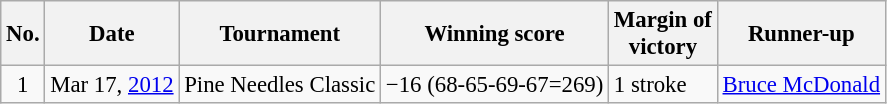<table class="wikitable" style="font-size:95%;">
<tr>
<th>No.</th>
<th>Date</th>
<th>Tournament</th>
<th>Winning score</th>
<th>Margin of<br>victory</th>
<th>Runner-up</th>
</tr>
<tr>
<td align=center>1</td>
<td align=right>Mar 17, <a href='#'>2012</a></td>
<td>Pine Needles Classic</td>
<td>−16 (68-65-69-67=269)</td>
<td>1 stroke</td>
<td> <a href='#'>Bruce McDonald</a></td>
</tr>
</table>
